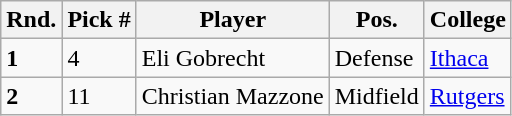<table class="wikitable">
<tr>
<th>Rnd.</th>
<th>Pick #</th>
<th>Player</th>
<th>Pos.</th>
<th>College</th>
</tr>
<tr>
<td><strong>1</strong></td>
<td>4</td>
<td>Eli Gobrecht</td>
<td>Defense</td>
<td><a href='#'>Ithaca</a></td>
</tr>
<tr>
<td><strong>2</strong></td>
<td>11</td>
<td>Christian Mazzone</td>
<td>Midfield</td>
<td><a href='#'>Rutgers</a></td>
</tr>
</table>
